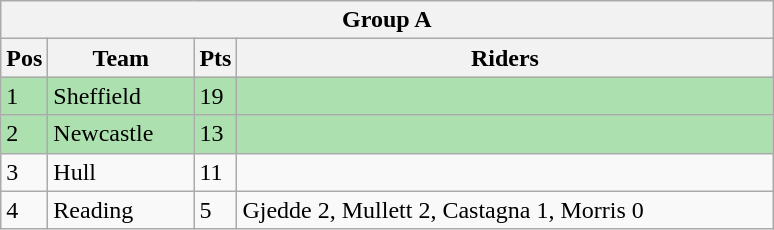<table class="wikitable">
<tr>
<th colspan="4">Group A</th>
</tr>
<tr>
<th width=20>Pos</th>
<th width=90>Team</th>
<th width=20>Pts</th>
<th width=350>Riders</th>
</tr>
<tr style="background:#ACE1AF;">
<td>1</td>
<td align=left>Sheffield</td>
<td>19</td>
<td></td>
</tr>
<tr style="background:#ACE1AF;">
<td>2</td>
<td align=left>Newcastle</td>
<td>13</td>
<td></td>
</tr>
<tr>
<td>3</td>
<td align=left>Hull</td>
<td>11</td>
<td></td>
</tr>
<tr>
<td>4</td>
<td align=left>Reading</td>
<td>5</td>
<td>Gjedde 2, Mullett 2, Castagna 1, Morris 0</td>
</tr>
</table>
